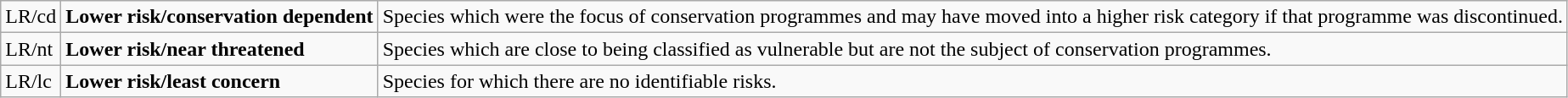<table class="wikitable" style="text-align:left">
<tr>
<td>LR/cd</td>
<td><strong>Lower risk/conservation dependent</strong></td>
<td>Species which were the focus of conservation programmes and may have moved into a higher risk category if that programme was discontinued.</td>
</tr>
<tr>
<td>LR/nt</td>
<td><strong>Lower risk/near threatened</strong></td>
<td>Species which are close to being classified as vulnerable but are not the subject of conservation programmes.</td>
</tr>
<tr>
<td>LR/lc</td>
<td><strong>Lower risk/least concern</strong></td>
<td>Species for which there are no identifiable risks.</td>
</tr>
</table>
